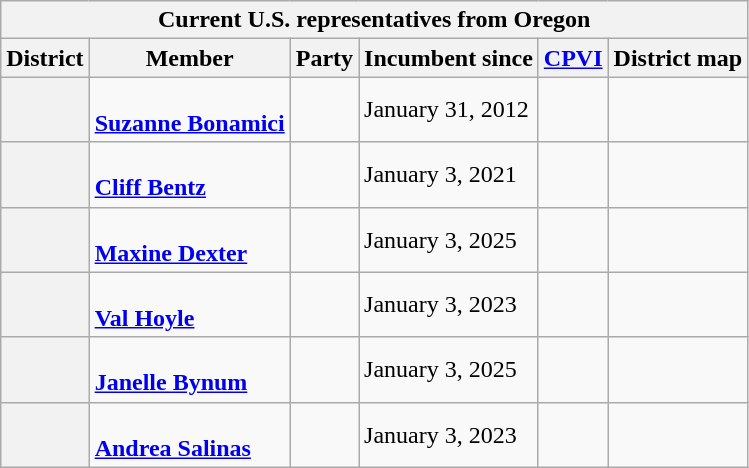<table class="wikitable sortable">
<tr>
<th colspan=6>Current U.S. representatives from Oregon</th>
</tr>
<tr>
<th>District</th>
<th>Member<br></th>
<th>Party</th>
<th data-sort-type="date">Incumbent since</th>
<th data-sort-type="Cook PVI number"><a href='#'>CPVI</a><br></th>
<th class="unsortable">District map</th>
</tr>
<tr>
<th></th>
<td data-sort-value="Bonamici, Suzanne"><br><strong><a href='#'>Suzanne Bonamici</a></strong><br></td>
<td></td>
<td>January 31, 2012</td>
<td></td>
<td></td>
</tr>
<tr>
<th></th>
<td data-sort-value="Bentz, Cliff"><br><strong><a href='#'>Cliff Bentz</a></strong><br></td>
<td></td>
<td>January 3, 2021</td>
<td></td>
<td></td>
</tr>
<tr>
<th></th>
<td data-sort-value="Dexter, Maxine"><br><strong><a href='#'>Maxine Dexter</a></strong><br></td>
<td></td>
<td>January 3, 2025</td>
<td></td>
<td></td>
</tr>
<tr>
<th></th>
<td data-sort-value="Hoyle, Val"><br><strong><a href='#'>Val Hoyle</a></strong><br></td>
<td></td>
<td>January 3, 2023</td>
<td></td>
<td></td>
</tr>
<tr>
<th></th>
<td data-sort-value="Bynum, Janelle"><br><strong><a href='#'>Janelle Bynum</a></strong><br></td>
<td></td>
<td>January 3, 2025</td>
<td></td>
<td></td>
</tr>
<tr>
<th></th>
<td data-sort-value="Salinas, Andrea"><br><strong><a href='#'>Andrea Salinas</a></strong><br></td>
<td></td>
<td>January 3, 2023</td>
<td></td>
<td></td>
</tr>
</table>
